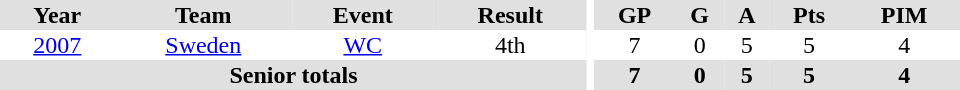<table border="0" cellpadding="1" cellspacing="0" ID="Table3" style="text-align:center; width:40em">
<tr ALIGN="center" bgcolor="#e0e0e0">
<th>Year</th>
<th>Team</th>
<th>Event</th>
<th>Result</th>
<th rowspan="99" bgcolor="#ffffff"></th>
<th>GP</th>
<th>G</th>
<th>A</th>
<th>Pts</th>
<th>PIM</th>
</tr>
<tr ALIGN="center">
<td><a href='#'>2007</a></td>
<td><a href='#'>Sweden</a></td>
<td><a href='#'>WC</a></td>
<td>4th</td>
<td>7</td>
<td>0</td>
<td>5</td>
<td>5</td>
<td>4</td>
</tr>
<tr bgcolor="#e0e0e0">
<th colspan="4">Senior totals</th>
<th>7</th>
<th>0</th>
<th>5</th>
<th>5</th>
<th>4</th>
</tr>
</table>
